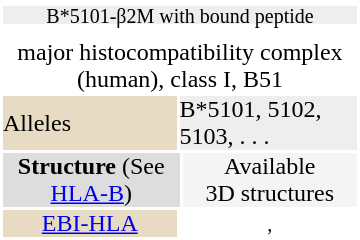<table id="drugInfoBox" style="float: right; clear: right; margin: 0 0 0.5em 1em; background: #ffffff;" class="toccolours" border=0 cellpadding=0 align="right" width="240px">
<tr align="center">
<td colspan="3"></td>
</tr>
<tr style="text-align: center; line-height: 0.75;background:#eeeeee">
<td colspan="3" color="white"><small>B*5101-β2M with bound peptide </small></td>
</tr>
<tr style="text-align: center; line-height: 1.00;background:#eeeeee">
<td colspan="3" color="white"></td>
</tr>
<tr>
<td align="center" colspan="3"></td>
</tr>
<tr style="text-align: center; line-height: 1.00;background:#eeeeee">
<td colspan="3" color="white"></td>
</tr>
<tr>
<td align="center" colspan="3"></td>
</tr>
<tr>
<td align="center" colspan="3"><div>major histocompatibility complex (human), class I, B51</div></td>
</tr>
<tr>
<td bgcolor="#e7dcc3">Alleles</td>
<td colspan = 2  bgcolor="#eeeeee">B*5101, 5102, 5103, . . .  <br></td>
</tr>
<tr align="center">
<td colspan="2" bgcolor="#dddddd"><strong>Structure</strong> (See <a href='#'>HLA-B</a>)</td>
<td bgcolor="#f4f4f4">Available<br>3D structures</td>
</tr>
<tr align="center">
<td rowspan=1 bgcolor="#e7dcc3"><a href='#'>EBI-HLA</a></td>
<td bgcolor="#eeeeee"></td>
<td><small>, </small></td>
</tr>
</table>
